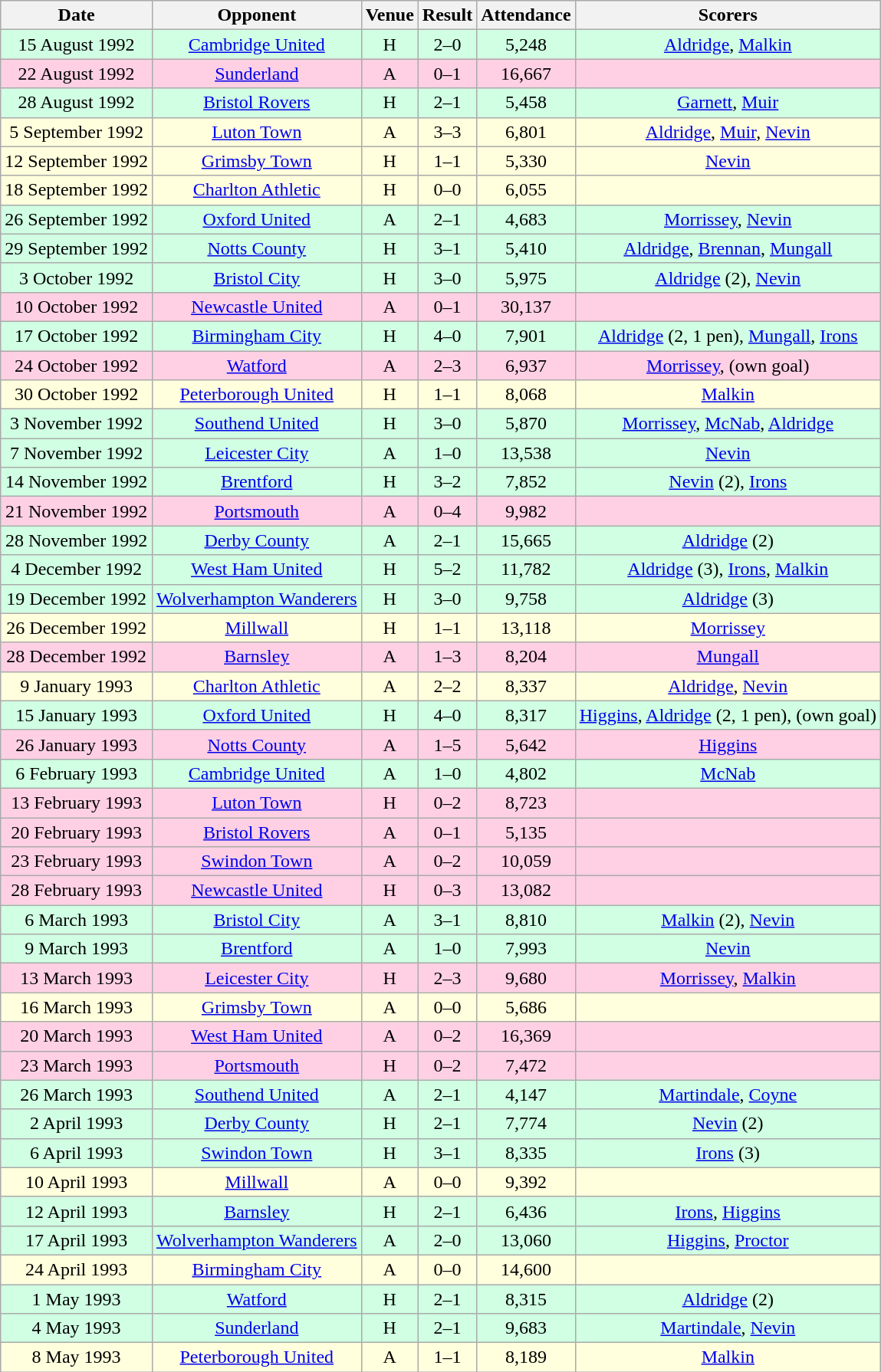<table class="wikitable sortable" style="font-size:100%; text-align:center">
<tr>
<th>Date</th>
<th>Opponent</th>
<th>Venue</th>
<th>Result</th>
<th>Attendance</th>
<th>Scorers</th>
</tr>
<tr style="background-color: #d0ffe3;">
<td>15 August 1992</td>
<td><a href='#'>Cambridge United</a></td>
<td>H</td>
<td>2–0</td>
<td>5,248</td>
<td><a href='#'>Aldridge</a>, <a href='#'>Malkin</a></td>
</tr>
<tr style="background-color: #ffd0e3;">
<td>22 August 1992</td>
<td><a href='#'>Sunderland</a></td>
<td>A</td>
<td>0–1</td>
<td>16,667</td>
<td></td>
</tr>
<tr style="background-color: #d0ffe3;">
<td>28 August 1992</td>
<td><a href='#'>Bristol Rovers</a></td>
<td>H</td>
<td>2–1</td>
<td>5,458</td>
<td><a href='#'>Garnett</a>, <a href='#'>Muir</a></td>
</tr>
<tr style="background-color: #ffffdd;">
<td>5 September 1992</td>
<td><a href='#'>Luton Town</a></td>
<td>A</td>
<td>3–3</td>
<td>6,801</td>
<td><a href='#'>Aldridge</a>, <a href='#'>Muir</a>, <a href='#'>Nevin</a></td>
</tr>
<tr style="background-color: #ffffdd;">
<td>12 September 1992</td>
<td><a href='#'>Grimsby Town</a></td>
<td>H</td>
<td>1–1</td>
<td>5,330</td>
<td><a href='#'>Nevin</a></td>
</tr>
<tr style="background-color: #ffffdd;">
<td>18 September 1992</td>
<td><a href='#'>Charlton Athletic</a></td>
<td>H</td>
<td>0–0</td>
<td>6,055</td>
<td></td>
</tr>
<tr style="background-color: #d0ffe3;">
<td>26 September 1992</td>
<td><a href='#'>Oxford United</a></td>
<td>A</td>
<td>2–1</td>
<td>4,683</td>
<td><a href='#'>Morrissey</a>, <a href='#'>Nevin</a></td>
</tr>
<tr style="background-color: #d0ffe3;">
<td>29 September 1992</td>
<td><a href='#'>Notts County</a></td>
<td>H</td>
<td>3–1</td>
<td>5,410</td>
<td><a href='#'>Aldridge</a>, <a href='#'>Brennan</a>, <a href='#'>Mungall</a></td>
</tr>
<tr style="background-color: #d0ffe3;">
<td>3 October 1992</td>
<td><a href='#'>Bristol City</a></td>
<td>H</td>
<td>3–0</td>
<td>5,975</td>
<td><a href='#'>Aldridge</a> (2), <a href='#'>Nevin</a></td>
</tr>
<tr style="background-color: #ffd0e3;">
<td>10 October 1992</td>
<td><a href='#'>Newcastle United</a></td>
<td>A</td>
<td>0–1</td>
<td>30,137</td>
<td></td>
</tr>
<tr style="background-color: #d0ffe3;">
<td>17 October 1992</td>
<td><a href='#'>Birmingham City</a></td>
<td>H</td>
<td>4–0</td>
<td>7,901</td>
<td><a href='#'>Aldridge</a> (2, 1 pen), <a href='#'>Mungall</a>, <a href='#'>Irons</a></td>
</tr>
<tr style="background-color: #ffd0e3;">
<td>24 October 1992</td>
<td><a href='#'>Watford</a></td>
<td>A</td>
<td>2–3</td>
<td>6,937</td>
<td><a href='#'>Morrissey</a>, (own goal)</td>
</tr>
<tr style="background-color: #ffffdd;">
<td>30 October 1992</td>
<td><a href='#'>Peterborough United</a></td>
<td>H</td>
<td>1–1</td>
<td>8,068</td>
<td><a href='#'>Malkin</a></td>
</tr>
<tr style="background-color: #d0ffe3;">
<td>3 November 1992</td>
<td><a href='#'>Southend United</a></td>
<td>H</td>
<td>3–0</td>
<td>5,870</td>
<td><a href='#'>Morrissey</a>, <a href='#'>McNab</a>, <a href='#'>Aldridge</a></td>
</tr>
<tr style="background-color: #d0ffe3;">
<td>7 November 1992</td>
<td><a href='#'>Leicester City</a></td>
<td>A</td>
<td>1–0</td>
<td>13,538</td>
<td><a href='#'>Nevin</a></td>
</tr>
<tr style="background-color: #d0ffe3;">
<td>14 November 1992</td>
<td><a href='#'>Brentford</a></td>
<td>H</td>
<td>3–2</td>
<td>7,852</td>
<td><a href='#'>Nevin</a> (2), <a href='#'>Irons</a></td>
</tr>
<tr style="background-color: #ffd0e3;">
<td>21 November 1992</td>
<td><a href='#'>Portsmouth</a></td>
<td>A</td>
<td>0–4</td>
<td>9,982</td>
<td></td>
</tr>
<tr style="background-color: #d0ffe3;">
<td>28 November 1992</td>
<td><a href='#'>Derby County</a></td>
<td>A</td>
<td>2–1</td>
<td>15,665</td>
<td><a href='#'>Aldridge</a> (2)</td>
</tr>
<tr style="background-color: #d0ffe3;">
<td>4 December 1992</td>
<td><a href='#'>West Ham United</a></td>
<td>H</td>
<td>5–2</td>
<td>11,782</td>
<td><a href='#'>Aldridge</a> (3), <a href='#'>Irons</a>, <a href='#'>Malkin</a></td>
</tr>
<tr style="background-color: #d0ffe3;">
<td>19 December 1992</td>
<td><a href='#'>Wolverhampton Wanderers</a></td>
<td>H</td>
<td>3–0</td>
<td>9,758</td>
<td><a href='#'>Aldridge</a> (3)</td>
</tr>
<tr style="background-color: #ffffdd;">
<td>26 December 1992</td>
<td><a href='#'>Millwall</a></td>
<td>H</td>
<td>1–1</td>
<td>13,118</td>
<td><a href='#'>Morrissey</a></td>
</tr>
<tr style="background-color: #ffd0e3;">
<td>28 December 1992</td>
<td><a href='#'>Barnsley</a></td>
<td>A</td>
<td>1–3</td>
<td>8,204</td>
<td><a href='#'>Mungall</a></td>
</tr>
<tr style="background-color: #ffffdd;">
<td>9 January 1993</td>
<td><a href='#'>Charlton Athletic</a></td>
<td>A</td>
<td>2–2</td>
<td>8,337</td>
<td><a href='#'>Aldridge</a>, <a href='#'>Nevin</a></td>
</tr>
<tr style="background-color: #d0ffe3;">
<td>15 January 1993</td>
<td><a href='#'>Oxford United</a></td>
<td>H</td>
<td>4–0</td>
<td>8,317</td>
<td><a href='#'>Higgins</a>, <a href='#'>Aldridge</a> (2, 1 pen), (own goal)</td>
</tr>
<tr style="background-color: #ffd0e3;">
<td>26 January 1993</td>
<td><a href='#'>Notts County</a></td>
<td>A</td>
<td>1–5</td>
<td>5,642</td>
<td><a href='#'>Higgins</a></td>
</tr>
<tr style="background-color: #d0ffe3;">
<td>6 February 1993</td>
<td><a href='#'>Cambridge United</a></td>
<td>A</td>
<td>1–0</td>
<td>4,802</td>
<td><a href='#'>McNab</a></td>
</tr>
<tr style="background-color: #ffd0e3;">
<td>13 February 1993</td>
<td><a href='#'>Luton Town</a></td>
<td>H</td>
<td>0–2</td>
<td>8,723</td>
<td></td>
</tr>
<tr style="background-color: #ffd0e3;">
<td>20 February 1993</td>
<td><a href='#'>Bristol Rovers</a></td>
<td>A</td>
<td>0–1</td>
<td>5,135</td>
<td></td>
</tr>
<tr style="background-color: #ffd0e3;">
<td>23 February 1993</td>
<td><a href='#'>Swindon Town</a></td>
<td>A</td>
<td>0–2</td>
<td>10,059</td>
<td></td>
</tr>
<tr style="background-color: #ffd0e3;">
<td>28 February 1993</td>
<td><a href='#'>Newcastle United</a></td>
<td>H</td>
<td>0–3</td>
<td>13,082</td>
<td></td>
</tr>
<tr style="background-color: #d0ffe3;">
<td>6 March 1993</td>
<td><a href='#'>Bristol City</a></td>
<td>A</td>
<td>3–1</td>
<td>8,810</td>
<td><a href='#'>Malkin</a> (2), <a href='#'>Nevin</a></td>
</tr>
<tr style="background-color: #d0ffe3;">
<td>9 March 1993</td>
<td><a href='#'>Brentford</a></td>
<td>A</td>
<td>1–0</td>
<td>7,993</td>
<td><a href='#'>Nevin</a></td>
</tr>
<tr style="background-color: #ffd0e3;">
<td>13 March 1993</td>
<td><a href='#'>Leicester City</a></td>
<td>H</td>
<td>2–3</td>
<td>9,680</td>
<td><a href='#'>Morrissey</a>, <a href='#'>Malkin</a></td>
</tr>
<tr style="background-color: #ffffdd;">
<td>16 March 1993</td>
<td><a href='#'>Grimsby Town</a></td>
<td>A</td>
<td>0–0</td>
<td>5,686</td>
<td></td>
</tr>
<tr style="background-color: #ffd0e3;">
<td>20 March 1993</td>
<td><a href='#'>West Ham United</a></td>
<td>A</td>
<td>0–2</td>
<td>16,369</td>
<td></td>
</tr>
<tr style="background-color: #ffd0e3;">
<td>23 March 1993</td>
<td><a href='#'>Portsmouth</a></td>
<td>H</td>
<td>0–2</td>
<td>7,472</td>
<td></td>
</tr>
<tr style="background-color: #d0ffe3;">
<td>26 March 1993</td>
<td><a href='#'>Southend United</a></td>
<td>A</td>
<td>2–1</td>
<td>4,147</td>
<td><a href='#'>Martindale</a>, <a href='#'>Coyne</a></td>
</tr>
<tr style="background-color: #d0ffe3;">
<td>2 April 1993</td>
<td><a href='#'>Derby County</a></td>
<td>H</td>
<td>2–1</td>
<td>7,774</td>
<td><a href='#'>Nevin</a> (2)</td>
</tr>
<tr style="background-color: #d0ffe3;">
<td>6 April 1993</td>
<td><a href='#'>Swindon Town</a></td>
<td>H</td>
<td>3–1</td>
<td>8,335</td>
<td><a href='#'>Irons</a> (3)</td>
</tr>
<tr style="background-color: #ffffdd;">
<td>10 April 1993</td>
<td><a href='#'>Millwall</a></td>
<td>A</td>
<td>0–0</td>
<td>9,392</td>
<td></td>
</tr>
<tr style="background-color: #d0ffe3;">
<td>12 April 1993</td>
<td><a href='#'>Barnsley</a></td>
<td>H</td>
<td>2–1</td>
<td>6,436</td>
<td><a href='#'>Irons</a>, <a href='#'>Higgins</a></td>
</tr>
<tr style="background-color: #d0ffe3;">
<td>17 April 1993</td>
<td><a href='#'>Wolverhampton Wanderers</a></td>
<td>A</td>
<td>2–0</td>
<td>13,060</td>
<td><a href='#'>Higgins</a>, <a href='#'>Proctor</a></td>
</tr>
<tr style="background-color: #ffffdd;">
<td>24 April 1993</td>
<td><a href='#'>Birmingham City</a></td>
<td>A</td>
<td>0–0</td>
<td>14,600</td>
<td></td>
</tr>
<tr style="background-color: #d0ffe3;">
<td>1 May 1993</td>
<td><a href='#'>Watford</a></td>
<td>H</td>
<td>2–1</td>
<td>8,315</td>
<td><a href='#'>Aldridge</a> (2)</td>
</tr>
<tr style="background-color: #d0ffe3;">
<td>4 May 1993</td>
<td><a href='#'>Sunderland</a></td>
<td>H</td>
<td>2–1</td>
<td>9,683</td>
<td><a href='#'>Martindale</a>, <a href='#'>Nevin</a></td>
</tr>
<tr style="background-color: #ffffdd;">
<td>8 May 1993</td>
<td><a href='#'>Peterborough United</a></td>
<td>A</td>
<td>1–1</td>
<td>8,189</td>
<td><a href='#'>Malkin</a></td>
</tr>
</table>
